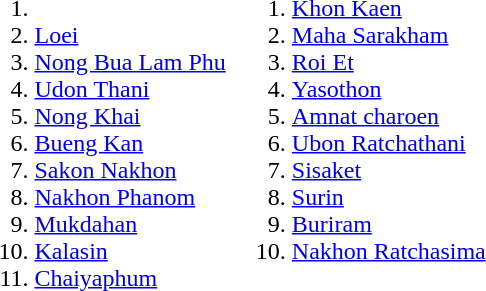<table>
<tr style="vertical-align:top;">
<td><br><ol><li><li><a href='#'>Loei</a></li><li><a href='#'>Nong Bua Lam Phu</a></li><li><a href='#'>Udon Thani</a></li><li><a href='#'>Nong Khai</a></li><li><a href='#'>Bueng Kan</a></li><li><a href='#'>Sakon Nakhon</a></li><li><a href='#'>Nakhon Phanom</a></li><li><a href='#'>Mukdahan</a></li><li><a href='#'>Kalasin</a></li><li><a href='#'>Chaiyaphum</a></li></ol></td>
<td><br><ol>
<li><a href='#'>Khon Kaen</a></li>
<li><a href='#'>Maha Sarakham</a></li>
<li><a href='#'>Roi Et</a></li>
<li><a href='#'>Yasothon</a></li>
<li><a href='#'>Amnat charoen</a></li>
<li><a href='#'>Ubon Ratchathani</a></li>
<li><a href='#'>Sisaket</a></li>
<li><a href='#'>Surin</a></li>
<li><a href='#'>Buriram</a></li>
<li><a href='#'>Nakhon Ratchasima</a></li>
</ol></td>
</tr>
</table>
